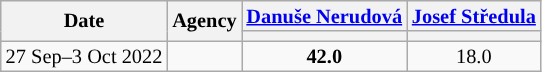<table class="wikitable" style=text-align:center;font-size:85%;line-height:14px;">
<tr>
<th rowspan="2">Date</th>
<th rowspan="2">Agency</th>
<th><a href='#'>Danuše Nerudová</a></th>
<th><a href='#'>Josef Středula</a></th>
</tr>
<tr>
<th style="background:"></th>
<th style="background:"></th>
</tr>
<tr>
<td>27 Sep–3 Oct 2022</td>
<td></td>
<td><strong>42.0</strong></td>
<td>18.0</td>
</tr>
</table>
